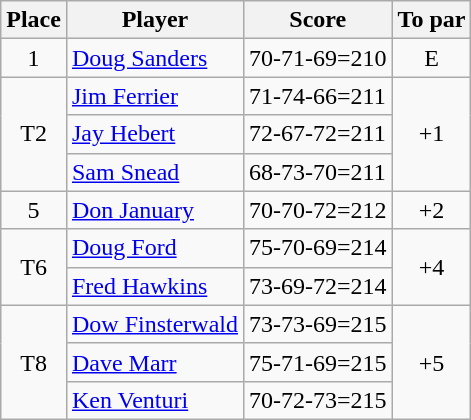<table class=wikitable>
<tr>
<th>Place</th>
<th>Player</th>
<th>Score</th>
<th>To par</th>
</tr>
<tr>
<td align=center>1</td>
<td> <a href='#'>Doug Sanders</a></td>
<td>70-71-69=210</td>
<td align=center>E</td>
</tr>
<tr>
<td rowspan=3 align=center>T2</td>
<td> <a href='#'>Jim Ferrier</a></td>
<td>71-74-66=211</td>
<td rowspan=3 align=center>+1</td>
</tr>
<tr>
<td> <a href='#'>Jay Hebert</a></td>
<td>72-67-72=211</td>
</tr>
<tr>
<td> <a href='#'>Sam Snead</a></td>
<td>68-73-70=211</td>
</tr>
<tr>
<td align=center>5</td>
<td> <a href='#'>Don January</a></td>
<td>70-70-72=212</td>
<td align=center>+2</td>
</tr>
<tr>
<td rowspan=2 align=center>T6</td>
<td> <a href='#'>Doug Ford</a></td>
<td>75-70-69=214</td>
<td rowspan=2 align=center>+4</td>
</tr>
<tr>
<td> <a href='#'>Fred Hawkins</a></td>
<td>73-69-72=214</td>
</tr>
<tr>
<td rowspan=3 align=center>T8</td>
<td> <a href='#'>Dow Finsterwald</a></td>
<td>73-73-69=215</td>
<td rowspan=3 align=center>+5</td>
</tr>
<tr>
<td> <a href='#'>Dave Marr</a></td>
<td>75-71-69=215</td>
</tr>
<tr>
<td> <a href='#'>Ken Venturi</a></td>
<td>70-72-73=215</td>
</tr>
</table>
